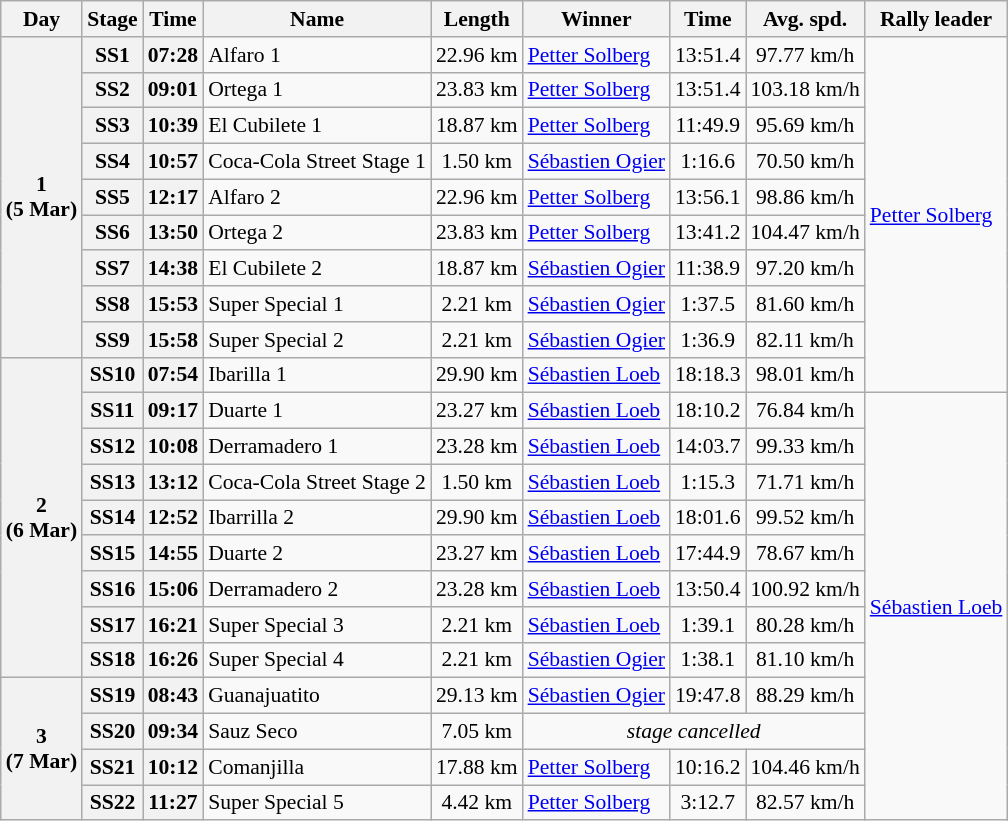<table class="wikitable" style="text-align: center; font-size: 90%; max-width: 950px;">
<tr>
<th>Day</th>
<th>Stage</th>
<th>Time</th>
<th>Name</th>
<th>Length</th>
<th>Winner</th>
<th>Time</th>
<th>Avg. spd.</th>
<th>Rally leader</th>
</tr>
<tr>
<th rowspan="9">1<br>(5 Mar)</th>
<th>SS1</th>
<th>07:28</th>
<td align=left>Alfaro 1</td>
<td>22.96 km</td>
<td align=left> <a href='#'>Petter Solberg</a></td>
<td>13:51.4</td>
<td>97.77 km/h</td>
<td align=left rowspan=10> <a href='#'>Petter Solberg</a></td>
</tr>
<tr>
<th>SS2</th>
<th>09:01</th>
<td align=left>Ortega 1</td>
<td>23.83 km</td>
<td align=left> <a href='#'>Petter Solberg</a></td>
<td>13:51.4</td>
<td>103.18 km/h</td>
</tr>
<tr>
<th>SS3</th>
<th>10:39</th>
<td align=left>El Cubilete 1</td>
<td>18.87 km</td>
<td align=left> <a href='#'>Petter Solberg</a></td>
<td>11:49.9</td>
<td>95.69 km/h</td>
</tr>
<tr>
<th>SS4</th>
<th>10:57</th>
<td align=left>Coca-Cola Street Stage 1</td>
<td>1.50 km</td>
<td align=left> <a href='#'>Sébastien Ogier</a></td>
<td>1:16.6</td>
<td>70.50 km/h</td>
</tr>
<tr>
<th>SS5</th>
<th>12:17</th>
<td align=left>Alfaro 2</td>
<td>22.96 km</td>
<td align=left> <a href='#'>Petter Solberg</a></td>
<td>13:56.1</td>
<td>98.86 km/h</td>
</tr>
<tr>
<th>SS6</th>
<th>13:50</th>
<td align=left>Ortega 2</td>
<td>23.83 km</td>
<td align=left> <a href='#'>Petter Solberg</a></td>
<td>13:41.2</td>
<td>104.47 km/h</td>
</tr>
<tr>
<th>SS7</th>
<th>14:38</th>
<td align=left>El Cubilete 2</td>
<td>18.87 km</td>
<td align=left> <a href='#'>Sébastien Ogier</a></td>
<td>11:38.9</td>
<td>97.20 km/h</td>
</tr>
<tr>
<th>SS8</th>
<th>15:53</th>
<td align=left>Super Special 1</td>
<td>2.21 km</td>
<td align=left> <a href='#'>Sébastien Ogier</a></td>
<td>1:37.5</td>
<td>81.60 km/h</td>
</tr>
<tr>
<th>SS9</th>
<th>15:58</th>
<td align=left>Super Special 2</td>
<td>2.21 km</td>
<td align=left> <a href='#'>Sébastien Ogier</a></td>
<td>1:36.9</td>
<td>82.11 km/h</td>
</tr>
<tr>
<th rowspan="9">2<br>(6 Mar)</th>
<th>SS10</th>
<th>07:54</th>
<td align=left>Ibarilla 1</td>
<td>29.90 km</td>
<td align=left> <a href='#'>Sébastien Loeb</a></td>
<td>18:18.3</td>
<td>98.01 km/h</td>
</tr>
<tr>
<th>SS11</th>
<th>09:17</th>
<td align=left>Duarte 1</td>
<td>23.27 km</td>
<td align=left> <a href='#'>Sébastien Loeb</a></td>
<td>18:10.2</td>
<td>76.84 km/h</td>
<td align="left" rowspan=12> <a href='#'>Sébastien Loeb</a></td>
</tr>
<tr>
<th>SS12</th>
<th>10:08</th>
<td align=left>Derramadero 1</td>
<td>23.28 km</td>
<td align=left> <a href='#'>Sébastien Loeb</a></td>
<td>14:03.7</td>
<td>99.33 km/h</td>
</tr>
<tr>
<th>SS13</th>
<th>13:12</th>
<td align=left>Coca-Cola Street Stage 2</td>
<td>1.50 km</td>
<td align=left> <a href='#'>Sébastien Loeb</a></td>
<td>1:15.3</td>
<td>71.71 km/h</td>
</tr>
<tr>
<th>SS14</th>
<th>12:52</th>
<td align=left>Ibarrilla 2</td>
<td>29.90 km</td>
<td align=left> <a href='#'>Sébastien Loeb</a></td>
<td>18:01.6</td>
<td>99.52 km/h</td>
</tr>
<tr>
<th>SS15</th>
<th>14:55</th>
<td align=left>Duarte 2</td>
<td>23.27 km</td>
<td align=left> <a href='#'>Sébastien Loeb</a></td>
<td>17:44.9</td>
<td>78.67 km/h</td>
</tr>
<tr>
<th>SS16</th>
<th>15:06</th>
<td align=left>Derramadero 2</td>
<td>23.28 km</td>
<td align=left> <a href='#'>Sébastien Loeb</a></td>
<td>13:50.4</td>
<td>100.92 km/h</td>
</tr>
<tr>
<th>SS17</th>
<th>16:21</th>
<td align=left>Super Special 3</td>
<td>2.21 km</td>
<td align=left> <a href='#'>Sébastien Loeb</a></td>
<td>1:39.1</td>
<td>80.28 km/h</td>
</tr>
<tr>
<th>SS18</th>
<th>16:26</th>
<td align=left>Super Special 4</td>
<td>2.21 km</td>
<td align=left> <a href='#'>Sébastien Ogier</a></td>
<td>1:38.1</td>
<td>81.10 km/h</td>
</tr>
<tr>
<th rowspan="4">3<br>(7 Mar)</th>
<th>SS19</th>
<th>08:43</th>
<td align=left>Guanajuatito</td>
<td>29.13 km</td>
<td align=left> <a href='#'>Sébastien Ogier</a></td>
<td>19:47.8</td>
<td>88.29 km/h</td>
</tr>
<tr>
<th>SS20</th>
<th>09:34</th>
<td align=left>Sauz Seco</td>
<td>7.05 km</td>
<td colspan="3"><em>stage cancelled</em></td>
</tr>
<tr>
<th>SS21</th>
<th>10:12</th>
<td align=left>Comanjilla</td>
<td>17.88 km</td>
<td align=left> <a href='#'>Petter Solberg</a></td>
<td>10:16.2</td>
<td>104.46 km/h</td>
</tr>
<tr>
<th>SS22</th>
<th>11:27</th>
<td align=left>Super Special 5</td>
<td>4.42 km</td>
<td align=left> <a href='#'>Petter Solberg</a></td>
<td>3:12.7</td>
<td>82.57 km/h</td>
</tr>
</table>
